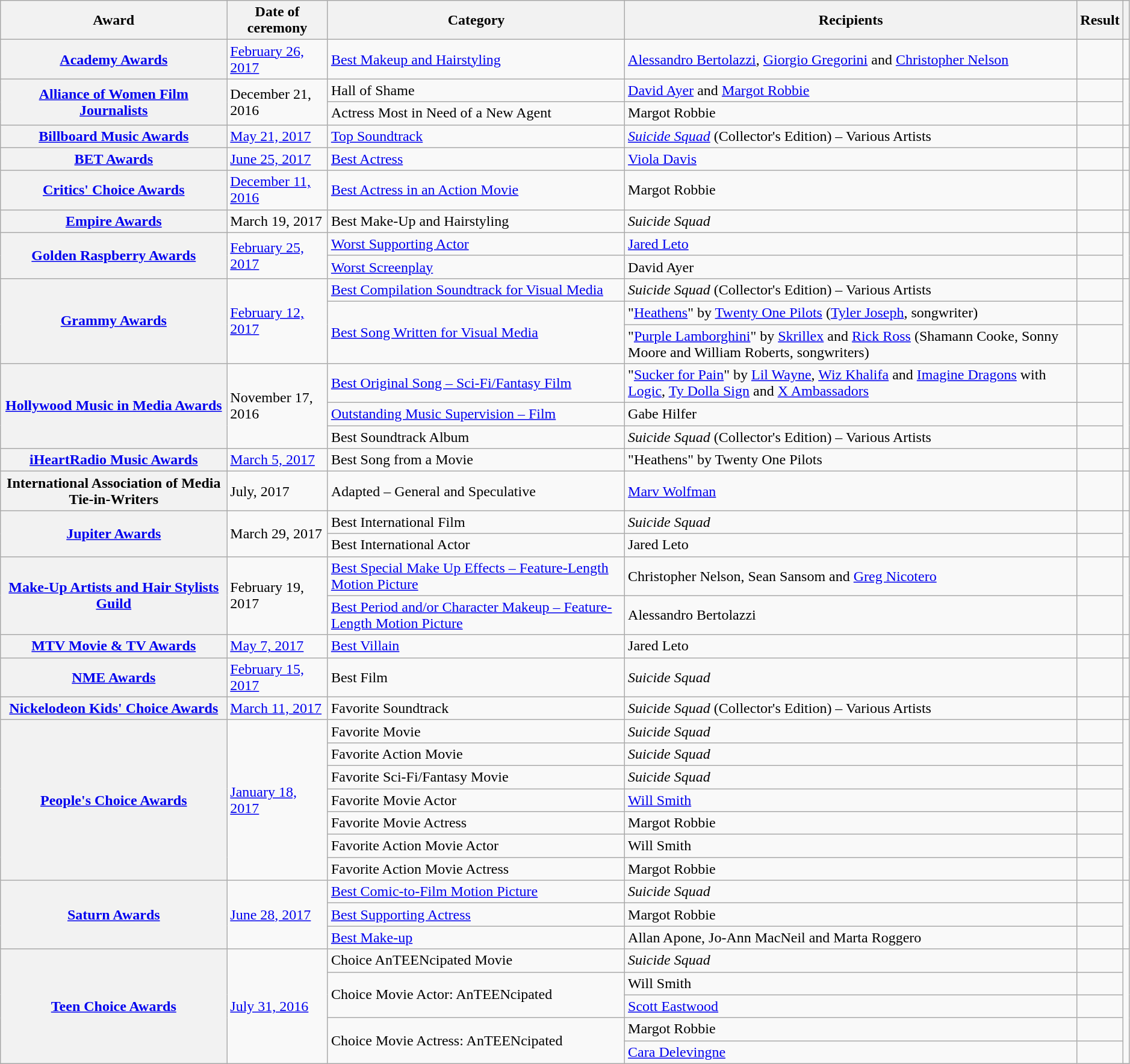<table class="wikitable plainrowheaders sortable" style="width: 99%;">
<tr>
<th scope="col">Award</th>
<th scope="col">Date of ceremony</th>
<th scope="col">Category</th>
<th scope="col">Recipients</th>
<th scope="col">Result</th>
<th scope="col" class="unsortable"></th>
</tr>
<tr>
<th scope="row"><a href='#'>Academy Awards</a></th>
<td><a href='#'>February 26, 2017</a></td>
<td><a href='#'>Best Makeup and Hairstyling</a></td>
<td><a href='#'>Alessandro Bertolazzi</a>, <a href='#'>Giorgio Gregorini</a> and <a href='#'>Christopher Nelson</a></td>
<td></td>
<td><br><br></td>
</tr>
<tr>
<th scope="row" rowspan="2"><a href='#'>Alliance of Women Film Journalists</a></th>
<td rowspan="2">December 21, 2016</td>
<td>Hall of Shame</td>
<td><a href='#'>David Ayer</a> and <a href='#'>Margot Robbie</a></td>
<td></td>
<td rowspan="2"><br></td>
</tr>
<tr>
<td>Actress Most in Need of a New Agent</td>
<td>Margot Robbie</td>
<td></td>
</tr>
<tr>
<th scope="row"><a href='#'>Billboard Music Awards</a></th>
<td><a href='#'>May 21, 2017</a></td>
<td><a href='#'>Top Soundtrack</a></td>
<td><em><a href='#'>Suicide Squad</a></em> (Collector's Edition) – Various Artists</td>
<td></td>
<td></td>
</tr>
<tr>
<th scope="row"><a href='#'>BET Awards</a></th>
<td><a href='#'>June 25, 2017</a></td>
<td><a href='#'>Best Actress</a></td>
<td><a href='#'>Viola Davis</a></td>
<td></td>
<td></td>
</tr>
<tr>
<th scope="row"><a href='#'>Critics' Choice Awards</a></th>
<td><a href='#'>December 11, 2016</a></td>
<td><a href='#'>Best Actress in an Action Movie</a></td>
<td>Margot Robbie</td>
<td></td>
<td></td>
</tr>
<tr>
<th scope="row"><a href='#'>Empire Awards</a></th>
<td>March 19, 2017</td>
<td>Best Make-Up and Hairstyling</td>
<td><em>Suicide Squad</em></td>
<td></td>
<td></td>
</tr>
<tr>
<th scope="row" rowspan="2"><a href='#'>Golden Raspberry Awards</a></th>
<td rowspan="2"><a href='#'>February 25, 2017</a></td>
<td><a href='#'>Worst Supporting Actor</a></td>
<td><a href='#'>Jared Leto</a></td>
<td></td>
<td rowspan="2"></td>
</tr>
<tr>
<td><a href='#'>Worst Screenplay</a></td>
<td>David Ayer</td>
<td></td>
</tr>
<tr>
<th scope="row" rowspan="3"><a href='#'>Grammy Awards</a></th>
<td rowspan="3"><a href='#'>February 12, 2017</a></td>
<td><a href='#'>Best Compilation Soundtrack for Visual Media</a></td>
<td><em>Suicide Squad</em> (Collector's Edition) – Various Artists</td>
<td></td>
<td rowspan="3"></td>
</tr>
<tr>
<td rowspan="2"><a href='#'>Best Song Written for Visual Media</a></td>
<td>"<a href='#'>Heathens</a>" by <a href='#'>Twenty One Pilots</a> (<a href='#'>Tyler Joseph</a>, songwriter)</td>
<td></td>
</tr>
<tr>
<td>"<a href='#'>Purple Lamborghini</a>" by <a href='#'>Skrillex</a> and <a href='#'>Rick Ross</a> (Shamann Cooke, Sonny Moore and William Roberts, songwriters)</td>
<td></td>
</tr>
<tr>
<th scope="row" rowspan="3"><a href='#'>Hollywood Music in Media Awards</a></th>
<td rowspan="3">November 17, 2016</td>
<td><a href='#'>Best Original Song – Sci-Fi/Fantasy Film</a></td>
<td>"<a href='#'>Sucker for Pain</a>" by <a href='#'>Lil Wayne</a>, <a href='#'>Wiz Khalifa</a> and <a href='#'>Imagine Dragons</a> with <a href='#'>Logic</a>, <a href='#'>Ty Dolla Sign</a> and <a href='#'>X Ambassadors</a></td>
<td></td>
<td rowspan="3"></td>
</tr>
<tr>
<td><a href='#'>Outstanding Music Supervision – Film</a></td>
<td>Gabe Hilfer</td>
<td></td>
</tr>
<tr>
<td>Best Soundtrack Album</td>
<td><em>Suicide Squad</em> (Collector's Edition) – Various Artists</td>
<td></td>
</tr>
<tr>
<th scope="row"><a href='#'>iHeartRadio Music Awards</a></th>
<td><a href='#'>March 5, 2017</a></td>
<td>Best Song from a Movie</td>
<td>"Heathens" by Twenty One Pilots</td>
<td></td>
<td></td>
</tr>
<tr>
<th scope="row">International Association of Media Tie-in-Writers</th>
<td>July, 2017</td>
<td>Adapted – General and Speculative</td>
<td><a href='#'>Marv Wolfman</a></td>
<td></td>
<td></td>
</tr>
<tr>
<th scope="row" rowspan="2"><a href='#'>Jupiter Awards</a></th>
<td rowspan="2">March 29, 2017</td>
<td>Best International Film</td>
<td><em>Suicide Squad</em></td>
<td></td>
<td rowspan="2"></td>
</tr>
<tr>
<td>Best International Actor</td>
<td>Jared Leto</td>
<td></td>
</tr>
<tr>
<th scope="row" rowspan="2"><a href='#'>Make-Up Artists and Hair Stylists Guild</a></th>
<td rowspan="2">February 19, 2017</td>
<td><a href='#'>Best Special Make Up Effects – Feature-Length Motion Picture</a></td>
<td>Christopher Nelson, Sean Sansom and <a href='#'>Greg Nicotero</a></td>
<td></td>
<td rowspan="2"></td>
</tr>
<tr>
<td><a href='#'>Best Period and/or Character Makeup – Feature-Length Motion Picture</a></td>
<td>Alessandro Bertolazzi</td>
<td></td>
</tr>
<tr>
<th scope="row"><a href='#'>MTV Movie & TV Awards</a></th>
<td><a href='#'>May 7, 2017</a></td>
<td><a href='#'>Best Villain</a></td>
<td>Jared Leto</td>
<td></td>
<td></td>
</tr>
<tr>
<th scope="row"><a href='#'>NME Awards</a></th>
<td><a href='#'>February 15, 2017</a></td>
<td>Best Film</td>
<td><em>Suicide Squad</em></td>
<td></td>
<td></td>
</tr>
<tr>
<th scope="row"><a href='#'>Nickelodeon Kids' Choice Awards</a></th>
<td><a href='#'>March 11, 2017</a></td>
<td>Favorite Soundtrack</td>
<td><em>Suicide Squad</em> (Collector's Edition) – Various Artists</td>
<td></td>
<td></td>
</tr>
<tr>
<th scope="row" rowspan="7"><a href='#'>People's Choice Awards</a></th>
<td rowspan="7"><a href='#'>January 18, 2017</a></td>
<td>Favorite Movie</td>
<td><em>Suicide Squad</em></td>
<td></td>
<td rowspan="7"></td>
</tr>
<tr>
<td>Favorite Action Movie</td>
<td><em>Suicide Squad</em></td>
<td></td>
</tr>
<tr>
<td>Favorite Sci-Fi/Fantasy Movie</td>
<td><em>Suicide Squad</em></td>
<td></td>
</tr>
<tr>
<td>Favorite Movie Actor</td>
<td><a href='#'>Will Smith</a></td>
<td></td>
</tr>
<tr>
<td>Favorite Movie Actress</td>
<td>Margot Robbie</td>
<td></td>
</tr>
<tr>
<td>Favorite Action Movie Actor</td>
<td>Will Smith</td>
<td></td>
</tr>
<tr>
<td>Favorite Action Movie Actress</td>
<td>Margot Robbie</td>
<td></td>
</tr>
<tr>
<th scope="row" rowspan="3"><a href='#'>Saturn Awards</a></th>
<td rowspan="3"><a href='#'>June 28, 2017</a></td>
<td><a href='#'>Best Comic-to-Film Motion Picture</a></td>
<td><em>Suicide Squad</em></td>
<td></td>
<td rowspan="3"></td>
</tr>
<tr>
<td><a href='#'>Best Supporting Actress</a></td>
<td>Margot Robbie</td>
<td></td>
</tr>
<tr>
<td><a href='#'>Best Make-up</a></td>
<td>Allan Apone, Jo-Ann MacNeil and Marta Roggero</td>
<td></td>
</tr>
<tr>
<th scope="row" rowspan="5"><a href='#'>Teen Choice Awards</a></th>
<td rowspan="5"><a href='#'>July 31, 2016</a></td>
<td>Choice AnTEENcipated Movie</td>
<td><em>Suicide Squad</em></td>
<td></td>
<td rowspan="5"><br></td>
</tr>
<tr>
<td rowspan="2">Choice Movie Actor: AnTEENcipated</td>
<td>Will Smith</td>
<td></td>
</tr>
<tr>
<td><a href='#'>Scott Eastwood</a></td>
<td></td>
</tr>
<tr>
<td rowspan="2">Choice Movie Actress: AnTEENcipated</td>
<td>Margot Robbie</td>
<td></td>
</tr>
<tr>
<td><a href='#'>Cara Delevingne</a></td>
<td></td>
</tr>
</table>
